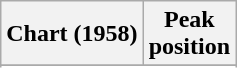<table class="wikitable sortable">
<tr>
<th align="center">Chart (1958)</th>
<th align="center">Peak<br>position</th>
</tr>
<tr>
</tr>
<tr>
</tr>
</table>
